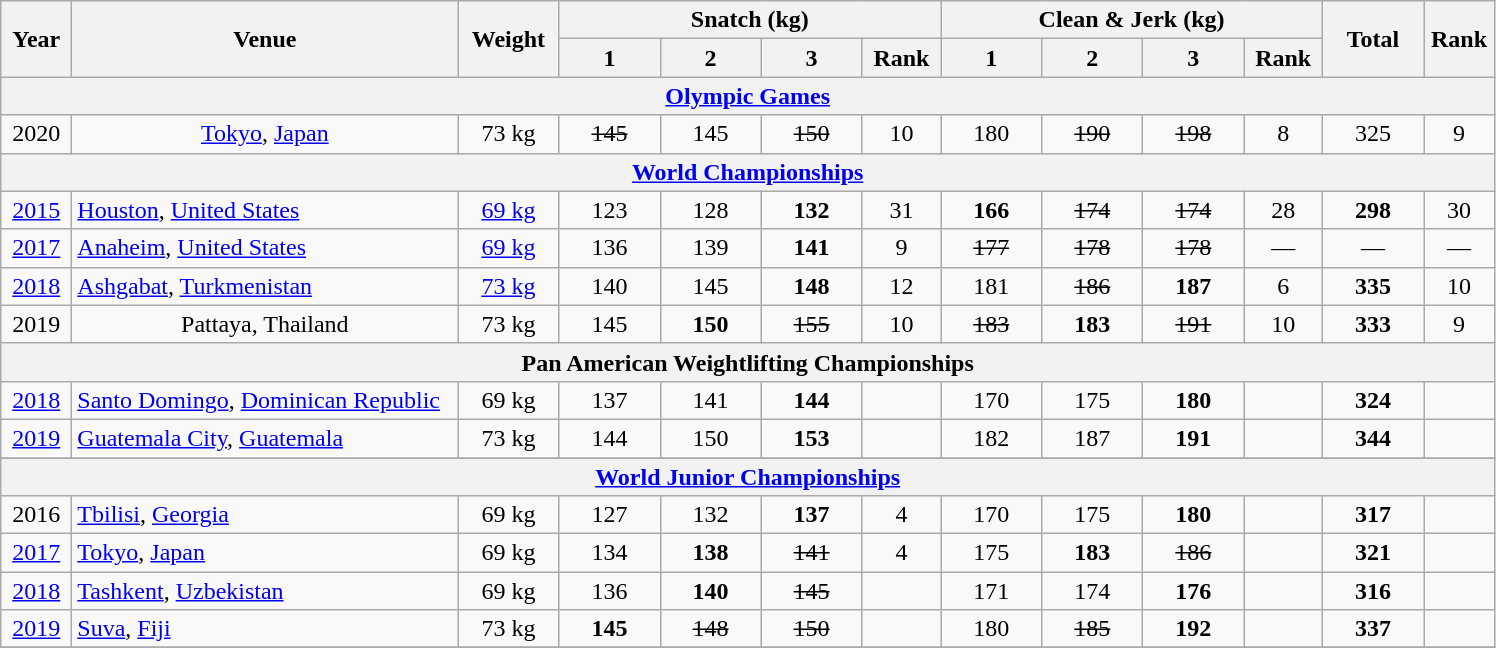<table class="wikitable" style="text-align:center;">
<tr>
<th rowspan=2 width=40>Year</th>
<th rowspan=2 width=250>Venue</th>
<th rowspan=2 width=60>Weight</th>
<th colspan=4>Snatch (kg)</th>
<th colspan=4>Clean & Jerk (kg)</th>
<th rowspan=2 width=60>Total</th>
<th rowspan=2 width=40>Rank</th>
</tr>
<tr>
<th width=60>1</th>
<th width=60>2</th>
<th width=60>3</th>
<th width=45>Rank</th>
<th width=60>1</th>
<th width=60>2</th>
<th width=60>3</th>
<th width=45>Rank</th>
</tr>
<tr>
<th colspan=13><a href='#'>Olympic Games</a></th>
</tr>
<tr>
<td>2020</td>
<td> <a href='#'>Tokyo</a>, <a href='#'>Japan</a></td>
<td>73 kg</td>
<td><s>145</s></td>
<td>145</td>
<td><s>150</s></td>
<td>10</td>
<td>180</td>
<td><s>190</s></td>
<td><s>198</s></td>
<td>8</td>
<td>325</td>
<td>9</td>
</tr>
<tr>
<th colspan=13><a href='#'>World Championships</a></th>
</tr>
<tr>
<td><a href='#'>2015</a></td>
<td align=left> <a href='#'>Houston</a>, <a href='#'>United States</a></td>
<td><a href='#'>69 kg</a></td>
<td>123</td>
<td>128</td>
<td><strong>132</strong></td>
<td>31</td>
<td><strong>166</strong></td>
<td><s>174</s></td>
<td><s>174</s></td>
<td>28</td>
<td><strong>298</strong></td>
<td>30</td>
</tr>
<tr>
<td><a href='#'>2017</a></td>
<td align=left> <a href='#'>Anaheim</a>, <a href='#'>United States</a></td>
<td><a href='#'>69 kg</a></td>
<td>136</td>
<td>139</td>
<td><strong>141</strong></td>
<td>9</td>
<td><s>177</s></td>
<td><s>178</s></td>
<td><s>178</s></td>
<td>—</td>
<td>—</td>
<td>—</td>
</tr>
<tr>
<td><a href='#'>2018</a></td>
<td align=left> <a href='#'>Ashgabat</a>, <a href='#'>Turkmenistan</a></td>
<td><a href='#'>73 kg</a></td>
<td>140</td>
<td>145</td>
<td><strong>148</strong></td>
<td>12</td>
<td>181</td>
<td><s>186</s></td>
<td><strong>187</strong></td>
<td>6</td>
<td><strong>335</strong></td>
<td>10</td>
</tr>
<tr>
<td>2019</td>
<td> Pattaya, Thailand</td>
<td>73 kg</td>
<td>145</td>
<td><strong>150</strong></td>
<td><s>155</s></td>
<td>10</td>
<td><s>183</s></td>
<td><strong>183</strong></td>
<td><s>191</s></td>
<td>10</td>
<td><strong>333</strong></td>
<td>9</td>
</tr>
<tr>
<th colspan=13>Pan American Weightlifting Championships</th>
</tr>
<tr>
<td><a href='#'>2018</a></td>
<td align=left> <a href='#'>Santo Domingo</a>, <a href='#'>Dominican Republic</a></td>
<td>69 kg</td>
<td>137</td>
<td>141</td>
<td><strong>144</strong></td>
<td></td>
<td>170</td>
<td>175</td>
<td><strong>180</strong></td>
<td></td>
<td><strong>324</strong></td>
<td></td>
</tr>
<tr>
<td><a href='#'>2019</a></td>
<td align=left> <a href='#'>Guatemala City</a>, <a href='#'>Guatemala</a></td>
<td>73 kg</td>
<td>144</td>
<td>150</td>
<td><strong>153</strong></td>
<td></td>
<td>182</td>
<td>187</td>
<td><strong>191</strong></td>
<td></td>
<td><strong>344</strong></td>
<td></td>
</tr>
<tr>
</tr>
<tr>
<th colspan=13><a href='#'>World Junior Championships</a></th>
</tr>
<tr>
<td>2016</td>
<td align=left> <a href='#'>Tbilisi</a>, <a href='#'>Georgia</a></td>
<td>69 kg</td>
<td>127</td>
<td>132</td>
<td><strong>137</strong></td>
<td>4</td>
<td>170</td>
<td>175</td>
<td><strong>180</strong></td>
<td></td>
<td><strong>317</strong></td>
<td></td>
</tr>
<tr>
<td><a href='#'>2017</a></td>
<td align=left> <a href='#'>Tokyo</a>, <a href='#'>Japan</a></td>
<td>69 kg</td>
<td>134</td>
<td><strong>138</strong></td>
<td><s>141</s></td>
<td>4</td>
<td>175</td>
<td><strong>183</strong></td>
<td><s>186</s></td>
<td></td>
<td><strong>321</strong></td>
<td></td>
</tr>
<tr>
<td><a href='#'>2018</a></td>
<td align=left> <a href='#'>Tashkent</a>, <a href='#'>Uzbekistan</a></td>
<td>69 kg</td>
<td>136</td>
<td><strong>140</strong></td>
<td><s>145</s></td>
<td></td>
<td>171</td>
<td>174</td>
<td><strong>176</strong></td>
<td></td>
<td><strong>316</strong></td>
<td></td>
</tr>
<tr>
<td><a href='#'>2019</a></td>
<td align=left> <a href='#'>Suva</a>, <a href='#'>Fiji</a></td>
<td>73 kg</td>
<td><strong>145</strong></td>
<td><s>148</s></td>
<td><s>150</s></td>
<td></td>
<td>180</td>
<td><s>185</s></td>
<td><strong>192</strong></td>
<td></td>
<td><strong>337</strong></td>
<td></td>
</tr>
<tr>
</tr>
</table>
